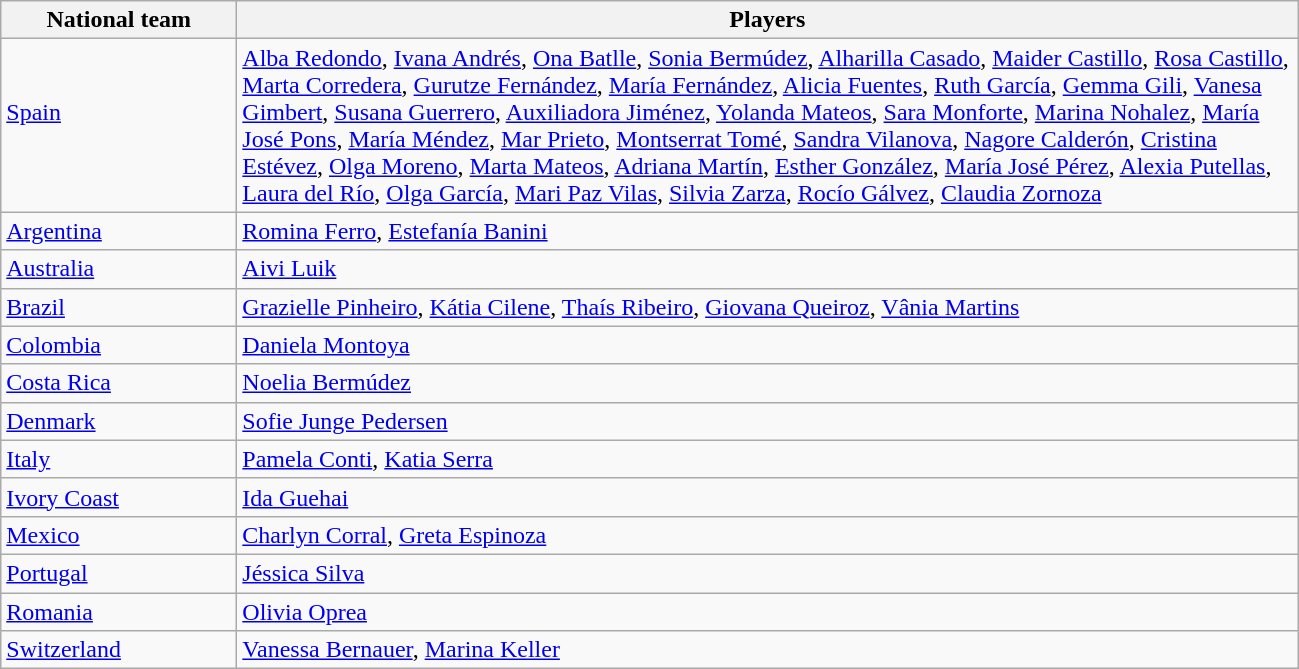<table class="wikitable">
<tr>
<th width=150px>National team</th>
<th width=700px>Players</th>
</tr>
<tr>
<td> <a href='#'>Spain</a><br><br></td>
<td><a href='#'>Alba Redondo</a>, <a href='#'>Ivana Andrés</a>, <a href='#'>Ona Batlle</a>, <a href='#'>Sonia Bermúdez</a>, <a href='#'>Alharilla Casado</a>, <a href='#'>Maider Castillo</a>, <a href='#'>Rosa Castillo</a>, <a href='#'>Marta Corredera</a>, <a href='#'>Gurutze Fernández</a>, <a href='#'>María Fernández</a>, <a href='#'>Alicia Fuentes</a>, <a href='#'>Ruth García</a>, <a href='#'>Gemma Gili</a>, <a href='#'>Vanesa Gimbert</a>, <a href='#'>Susana Guerrero</a>, <a href='#'>Auxiliadora Jiménez</a>, <a href='#'>Yolanda Mateos</a>, <a href='#'>Sara Monforte</a>, <a href='#'>Marina Nohalez</a>, <a href='#'>María José Pons</a>, <a href='#'>María Méndez</a>, <a href='#'>Mar Prieto</a>, <a href='#'>Montserrat Tomé</a>, <a href='#'>Sandra Vilanova</a>, <a href='#'>Nagore Calderón</a>, <a href='#'>Cristina Estévez</a>, <a href='#'>Olga Moreno</a>, <a href='#'>Marta Mateos</a>, <a href='#'>Adriana Martín</a>, <a href='#'>Esther González</a>, <a href='#'>María José Pérez</a>, <a href='#'>Alexia Putellas</a>, <a href='#'>Laura del Río</a>, <a href='#'>Olga García</a>, <a href='#'>Mari Paz Vilas</a>, <a href='#'>Silvia Zarza</a>, <a href='#'>Rocío Gálvez</a>, <a href='#'>Claudia Zornoza</a></td>
</tr>
<tr>
<td> <a href='#'>Argentina</a></td>
<td><a href='#'>Romina Ferro</a>, <a href='#'>Estefanía Banini</a></td>
</tr>
<tr>
<td> <a href='#'>Australia</a></td>
<td><a href='#'>Aivi Luik</a></td>
</tr>
<tr>
<td> <a href='#'>Brazil</a></td>
<td><a href='#'>Grazielle Pinheiro</a>, <a href='#'>Kátia Cilene</a>, <a href='#'>Thaís Ribeiro</a>, <a href='#'>Giovana Queiroz</a>, <a href='#'>Vânia Martins</a></td>
</tr>
<tr>
<td> <a href='#'>Colombia</a></td>
<td><a href='#'>Daniela Montoya</a></td>
</tr>
<tr>
<td> <a href='#'>Costa Rica</a></td>
<td><a href='#'>Noelia Bermúdez</a></td>
</tr>
<tr>
<td> <a href='#'>Denmark</a></td>
<td><a href='#'>Sofie Junge Pedersen</a></td>
</tr>
<tr>
<td> <a href='#'>Italy</a></td>
<td><a href='#'>Pamela Conti</a>, <a href='#'>Katia Serra</a></td>
</tr>
<tr>
<td> <a href='#'>Ivory Coast</a></td>
<td><a href='#'>Ida Guehai</a></td>
</tr>
<tr>
<td> <a href='#'>Mexico</a></td>
<td><a href='#'>Charlyn Corral</a>, <a href='#'>Greta Espinoza</a></td>
</tr>
<tr>
<td> <a href='#'>Portugal</a></td>
<td><a href='#'>Jéssica Silva</a></td>
</tr>
<tr>
<td> <a href='#'>Romania</a></td>
<td><a href='#'>Olivia Oprea</a></td>
</tr>
<tr>
<td> <a href='#'>Switzerland</a></td>
<td><a href='#'>Vanessa Bernauer</a>, <a href='#'>Marina Keller</a></td>
</tr>
</table>
